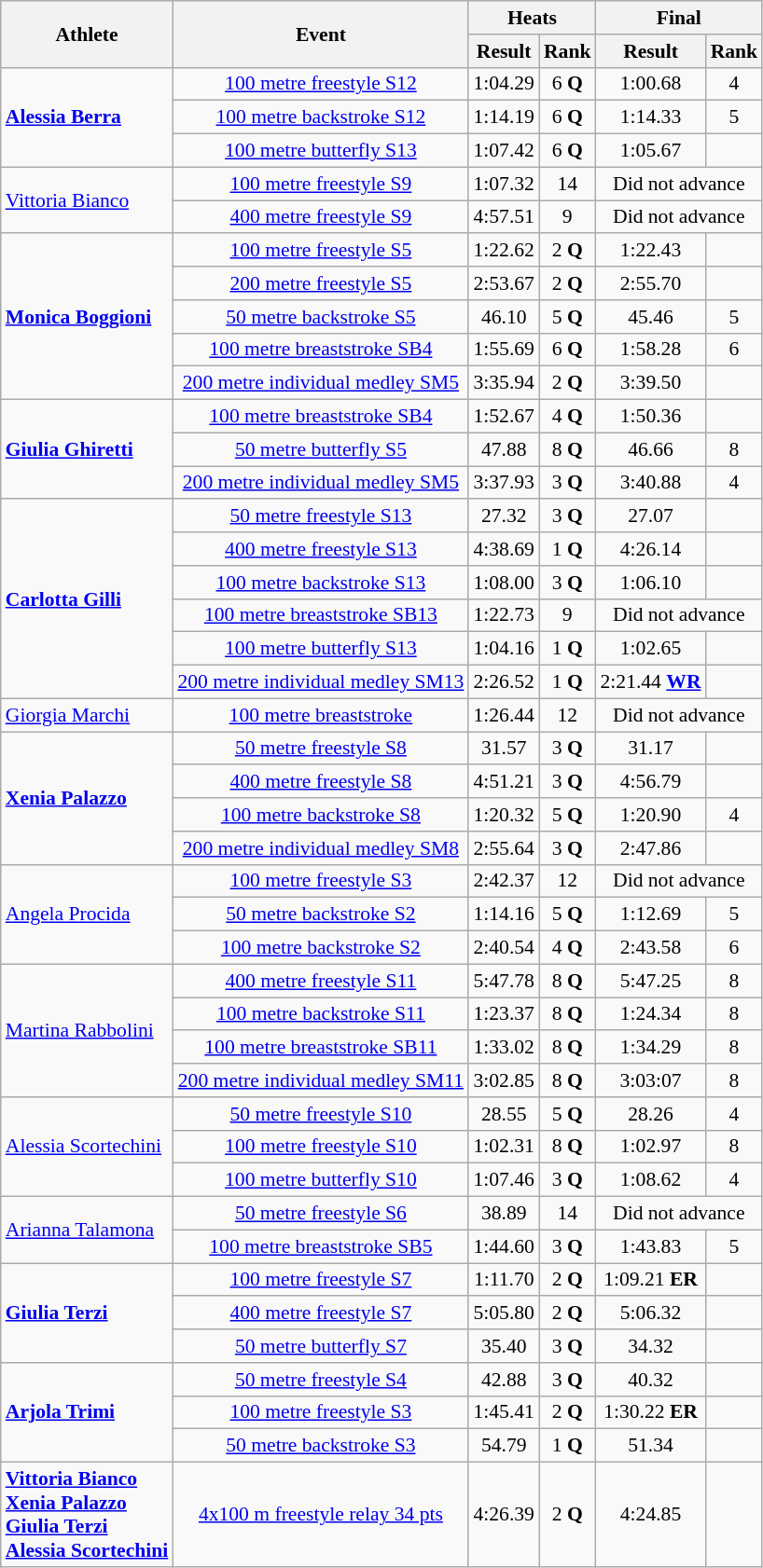<table class=wikitable style="font-size:90%">
<tr>
<th rowspan="2">Athlete</th>
<th rowspan="2">Event</th>
<th colspan="2">Heats</th>
<th colspan="2">Final</th>
</tr>
<tr>
<th>Result</th>
<th>Rank</th>
<th>Result</th>
<th>Rank</th>
</tr>
<tr align="center">
<td align=left rowspan="3"><strong><a href='#'>Alessia Berra</a></strong></td>
<td><a href='#'>100 metre freestyle S12</a></td>
<td>1:04.29</td>
<td>6 <strong>Q</strong></td>
<td>1:00.68</td>
<td>4</td>
</tr>
<tr align="center">
<td><a href='#'>100 metre backstroke S12</a></td>
<td>1:14.19</td>
<td>6 <strong>Q</strong></td>
<td>1:14.33</td>
<td>5</td>
</tr>
<tr align=center>
<td><a href='#'>100 metre butterfly S13</a></td>
<td>1:07.42</td>
<td>6 <strong>Q</strong></td>
<td>1:05.67</td>
<td></td>
</tr>
<tr align="center">
<td rowspan="2" align="left"><a href='#'>Vittoria Bianco</a></td>
<td><a href='#'>100 metre freestyle S9</a></td>
<td>1:07.32</td>
<td>14</td>
<td colspan="2">Did not advance</td>
</tr>
<tr align="center">
<td><a href='#'>400 metre freestyle S9</a></td>
<td>4:57.51</td>
<td>9</td>
<td colspan="2">Did not advance</td>
</tr>
<tr align="center">
<td align=left rowspan="5"><strong><a href='#'>Monica Boggioni</a></strong></td>
<td><a href='#'>100 metre freestyle S5</a></td>
<td>1:22.62</td>
<td>2 <strong>Q</strong></td>
<td>1:22.43</td>
<td></td>
</tr>
<tr align=center>
<td><a href='#'>200 metre freestyle S5</a></td>
<td>2:53.67</td>
<td>2 <strong>Q</strong></td>
<td>2:55.70</td>
<td></td>
</tr>
<tr align="center">
<td><a href='#'>50 metre backstroke S5</a></td>
<td>46.10</td>
<td>5 <strong>Q</strong></td>
<td>45.46</td>
<td>5</td>
</tr>
<tr align="center">
<td><a href='#'>100 metre breaststroke SB4</a></td>
<td>1:55.69</td>
<td>6 <strong>Q</strong></td>
<td>1:58.28</td>
<td>6</td>
</tr>
<tr align=center>
<td><a href='#'>200 metre individual medley SM5</a></td>
<td>3:35.94</td>
<td>2 <strong>Q</strong></td>
<td>3:39.50</td>
<td></td>
</tr>
<tr align=center>
<td rowspan="3" align="left"><strong><a href='#'>Giulia Ghiretti</a></strong></td>
<td><a href='#'>100 metre breaststroke SB4</a></td>
<td>1:52.67</td>
<td>4 <strong>Q</strong></td>
<td>1:50.36</td>
<td></td>
</tr>
<tr align=center>
<td><a href='#'>50 metre butterfly S5</a></td>
<td>47.88</td>
<td>8 <strong>Q</strong></td>
<td>46.66</td>
<td>8</td>
</tr>
<tr align=center>
<td><a href='#'>200 metre individual medley SM5</a></td>
<td>3:37.93</td>
<td>3 <strong>Q</strong></td>
<td>3:40.88</td>
<td>4</td>
</tr>
<tr align="center">
<td align=left rowspan="6"><strong><a href='#'>Carlotta Gilli</a></strong></td>
<td><a href='#'>50 metre freestyle S13</a></td>
<td>27.32</td>
<td>3 <strong>Q</strong></td>
<td>27.07</td>
<td></td>
</tr>
<tr align="center">
<td><a href='#'>400 metre freestyle S13</a></td>
<td>4:38.69</td>
<td>1 <strong>Q</strong></td>
<td>4:26.14</td>
<td></td>
</tr>
<tr align="center">
<td><a href='#'>100 metre backstroke S13</a></td>
<td>1:08.00</td>
<td>3 <strong>Q</strong></td>
<td>1:06.10</td>
<td></td>
</tr>
<tr align=center>
<td><a href='#'>100 metre breaststroke SB13</a></td>
<td>1:22.73</td>
<td>9</td>
<td colspan="2">Did not advance</td>
</tr>
<tr align=center>
<td><a href='#'>100 metre butterfly S13</a></td>
<td>1:04.16</td>
<td>1 <strong>Q</strong></td>
<td>1:02.65</td>
<td></td>
</tr>
<tr align=center>
<td><a href='#'>200 metre individual medley SM13</a></td>
<td>2:26.52</td>
<td>1 <strong>Q</strong></td>
<td>2:21.44 <strong><a href='#'>WR</a></strong></td>
<td></td>
</tr>
<tr align=center>
<td align=left><a href='#'>Giorgia Marchi</a></td>
<td><a href='#'>100 metre breaststroke</a></td>
<td>1:26.44</td>
<td>12</td>
<td colspan="2">Did not advance</td>
</tr>
<tr align=center>
<td align=left rowspan="4"><strong><a href='#'>Xenia Palazzo</a></strong></td>
<td><a href='#'>50 metre freestyle S8</a></td>
<td>31.57</td>
<td>3 <strong>Q</strong></td>
<td>31.17</td>
<td></td>
</tr>
<tr align=center>
<td><a href='#'>400 metre freestyle S8</a></td>
<td>4:51.21</td>
<td>3 <strong>Q</strong></td>
<td>4:56.79</td>
<td></td>
</tr>
<tr align=center>
<td><a href='#'>100 metre backstroke S8</a></td>
<td>1:20.32</td>
<td>5 <strong>Q</strong></td>
<td>1:20.90</td>
<td>4</td>
</tr>
<tr align="center">
<td><a href='#'>200 metre individual medley SM8</a></td>
<td>2:55.64</td>
<td>3 <strong>Q</strong></td>
<td>2:47.86</td>
<td></td>
</tr>
<tr align="center">
<td align=left rowspan="3"><a href='#'>Angela Procida</a></td>
<td><a href='#'>100 metre freestyle S3</a></td>
<td>2:42.37</td>
<td>12</td>
<td colspan="2">Did not advance</td>
</tr>
<tr align=center>
<td><a href='#'>50 metre backstroke S2</a></td>
<td>1:14.16</td>
<td>5 <strong>Q</strong></td>
<td>1:12.69</td>
<td>5</td>
</tr>
<tr align=center>
<td><a href='#'>100 metre backstroke S2</a></td>
<td>2:40.54</td>
<td>4 <strong>Q</strong></td>
<td>2:43.58</td>
<td>6</td>
</tr>
<tr align="center">
<td rowspan="4" align="left"><a href='#'>Martina Rabbolini</a></td>
<td><a href='#'>400 metre freestyle S11</a></td>
<td>5:47.78</td>
<td>8 <strong>Q</strong></td>
<td>5:47.25</td>
<td>8</td>
</tr>
<tr align=center>
<td><a href='#'>100 metre backstroke S11</a></td>
<td>1:23.37</td>
<td>8 <strong>Q</strong></td>
<td>1:24.34</td>
<td>8</td>
</tr>
<tr align=center>
<td><a href='#'>100 metre breaststroke SB11</a></td>
<td>1:33.02</td>
<td>8 <strong>Q</strong></td>
<td>1:34.29</td>
<td>8</td>
</tr>
<tr align=center>
<td><a href='#'>200 metre individual medley SM11</a></td>
<td>3:02.85</td>
<td>8 <strong>Q</strong></td>
<td>3:03:07</td>
<td>8</td>
</tr>
<tr align="center">
<td rowspan="3" align="left"><a href='#'>Alessia Scortechini</a></td>
<td><a href='#'>50 metre freestyle S10</a></td>
<td>28.55</td>
<td>5 <strong>Q</strong></td>
<td>28.26</td>
<td>4</td>
</tr>
<tr align=center>
<td><a href='#'>100 metre freestyle S10</a></td>
<td>1:02.31</td>
<td>8 <strong>Q</strong></td>
<td>1:02.97</td>
<td>8</td>
</tr>
<tr align=center>
<td><a href='#'>100 metre butterfly S10</a></td>
<td>1:07.46</td>
<td>3 <strong>Q</strong></td>
<td>1:08.62</td>
<td>4</td>
</tr>
<tr align="center">
<td rowspan="2" align="left"><a href='#'>Arianna Talamona</a></td>
<td><a href='#'>50 metre freestyle S6</a></td>
<td>38.89</td>
<td>14</td>
<td colspan="2">Did not advance</td>
</tr>
<tr align=center>
<td><a href='#'>100 metre breaststroke SB5</a></td>
<td>1:44.60</td>
<td>3 <strong>Q</strong></td>
<td>1:43.83</td>
<td>5</td>
</tr>
<tr align="center">
<td rowspan="3" align="left"><strong><a href='#'>Giulia Terzi</a></strong></td>
<td><a href='#'>100 metre freestyle S7</a></td>
<td>1:11.70</td>
<td>2 <strong>Q</strong></td>
<td>1:09.21 <strong>ER</strong></td>
<td></td>
</tr>
<tr align="center">
<td><a href='#'>400 metre freestyle S7</a></td>
<td>5:05.80</td>
<td>2 <strong>Q</strong></td>
<td>5:06.32</td>
<td></td>
</tr>
<tr align=center>
<td><a href='#'>50 metre butterfly S7</a></td>
<td>35.40</td>
<td>3 <strong>Q</strong></td>
<td>34.32</td>
<td></td>
</tr>
<tr align=center>
<td align=left rowspan="3"><strong><a href='#'>Arjola Trimi</a></strong></td>
<td><a href='#'>50 metre freestyle S4</a></td>
<td>42.88</td>
<td>3 <strong>Q</strong></td>
<td>40.32</td>
<td></td>
</tr>
<tr align="center">
<td><a href='#'>100 metre freestyle S3</a></td>
<td>1:45.41</td>
<td>2 <strong>Q</strong></td>
<td>1:30.22 <strong>ER</strong></td>
<td></td>
</tr>
<tr align="center">
<td><a href='#'>50 metre backstroke S3</a></td>
<td>54.79</td>
<td>1 <strong>Q</strong></td>
<td>51.34</td>
<td></td>
</tr>
<tr align=center>
<td align=left><strong><a href='#'>Vittoria Bianco</a><br><a href='#'>Xenia Palazzo</a><br><a href='#'>Giulia Terzi</a><br><a href='#'>Alessia Scortechini</a></strong></td>
<td><a href='#'>4x100 m freestyle relay 34 pts</a></td>
<td>4:26.39</td>
<td>2 <strong>Q</strong></td>
<td>4:24.85</td>
<td></td>
</tr>
</table>
